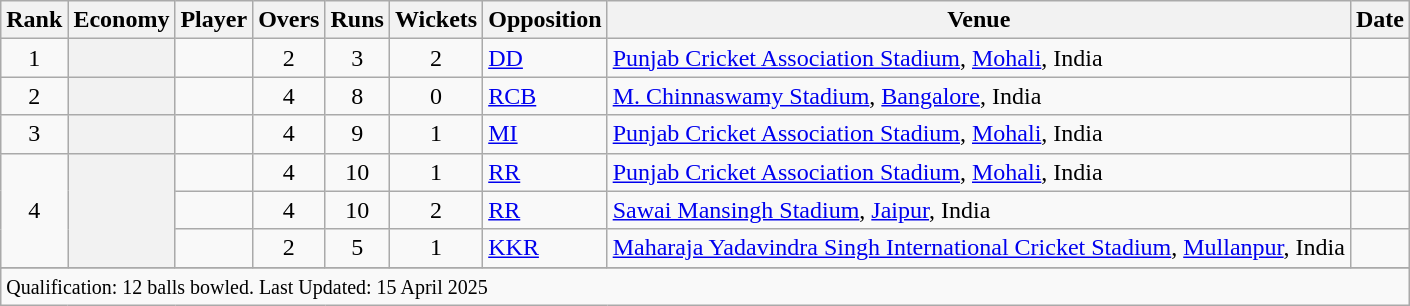<table class="wikitable">
<tr>
<th>Rank</th>
<th>Economy</th>
<th>Player</th>
<th>Overs</th>
<th>Runs</th>
<th>Wickets</th>
<th>Opposition</th>
<th>Venue</th>
<th>Date</th>
</tr>
<tr>
<td style="text-align:center">1</td>
<th scope=row style=text-align:center;></th>
<td></td>
<td style="text-align:center">2</td>
<td style="text-align:center">3</td>
<td style="text-align:center">2</td>
<td><a href='#'>DD</a></td>
<td><a href='#'>Punjab Cricket Association Stadium</a>, <a href='#'>Mohali</a>, India</td>
<td></td>
</tr>
<tr>
<td style="text-align:center">2</td>
<th scope=row style=text-align:center;></th>
<td></td>
<td style="text-align:center">4</td>
<td style="text-align:center">8</td>
<td style="text-align:center">0</td>
<td><a href='#'>RCB</a></td>
<td><a href='#'>M. Chinnaswamy Stadium</a>, <a href='#'>Bangalore</a>, India</td>
<td></td>
</tr>
<tr>
<td style="text-align:center">3</td>
<th scope=row style=text-align:center;></th>
<td></td>
<td style="text-align:center">4</td>
<td style="text-align:center">9</td>
<td style="text-align:center">1</td>
<td><a href='#'>MI</a></td>
<td><a href='#'>Punjab Cricket Association Stadium</a>, <a href='#'>Mohali</a>, India</td>
<td></td>
</tr>
<tr>
<td style="text-align:center" rowspan=3>4</td>
<th scope=row style=text-align:center; rowspan=3></th>
<td></td>
<td style="text-align:center">4</td>
<td style="text-align:center">10</td>
<td style="text-align:center">1</td>
<td><a href='#'>RR</a></td>
<td><a href='#'>Punjab Cricket Association Stadium</a>, <a href='#'>Mohali</a>, India</td>
<td></td>
</tr>
<tr>
<td></td>
<td style="text-align:center">4</td>
<td style="text-align:center">10</td>
<td style="text-align:center">2</td>
<td><a href='#'>RR</a></td>
<td><a href='#'>Sawai Mansingh Stadium</a>, <a href='#'>Jaipur</a>, India</td>
<td></td>
</tr>
<tr>
<td></td>
<td style="text-align:center">2</td>
<td style="text-align:center">5</td>
<td style="text-align:center">1</td>
<td><a href='#'>KKR</a></td>
<td><a href='#'>Maharaja Yadavindra Singh International Cricket Stadium</a>, <a href='#'> Mullanpur</a>, India</td>
<td></td>
</tr>
<tr>
</tr>
<tr class=sortbottom>
<td colspan=9><small>Qualification: 12 balls bowled. Last Updated: 15 April 2025</small></td>
</tr>
</table>
